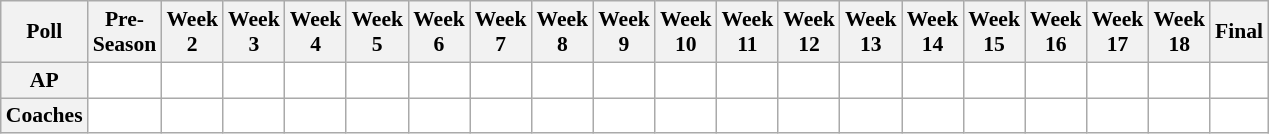<table class="wikitable" style="white-space:nowrap;font-size:90%">
<tr>
<th>Poll</th>
<th>Pre-<br>Season</th>
<th>Week<br>2</th>
<th>Week<br>3</th>
<th>Week<br>4</th>
<th>Week<br>5</th>
<th>Week<br>6</th>
<th>Week<br>7</th>
<th>Week<br>8</th>
<th>Week<br>9</th>
<th>Week<br>10</th>
<th>Week<br>11</th>
<th>Week<br>12</th>
<th>Week<br>13</th>
<th>Week<br>14</th>
<th>Week<br>15</th>
<th>Week<br>16</th>
<th>Week<br>17</th>
<th>Week<br>18</th>
<th>Final</th>
</tr>
<tr style="text-align:center;">
<th>AP</th>
<td style="background:#FFFFFF;"></td>
<td style="background:#FFFFFF;"></td>
<td style="background:#FFFFFF;"></td>
<td style="background:#FFFFFF;"></td>
<td style="background:#FFFFFF;"></td>
<td style="background:#FFFFFF;"></td>
<td style="background:#FFFFFF;"></td>
<td style="background:#FFFFFF;"></td>
<td style="background:#FFFFFF;"></td>
<td style="background:#FFFFFF;"></td>
<td style="background:#FFFFFF;"></td>
<td style="background:#FFFFFF;"></td>
<td style="background:#FFFFFF;"></td>
<td style="background:#FFFFFF;"></td>
<td style="background:#FFFFFF;"></td>
<td style="background:#FFFFFF;"></td>
<td style="background:#FFFFFF;"></td>
<td style="background:#FFFFFF;"></td>
<td style="background:#FFFFFF;"></td>
</tr>
<tr style="text-align:center;">
<th>Coaches</th>
<td style="background:#FFFFFF;"></td>
<td style="background:#FFFFFF;"></td>
<td style="background:#FFFFFF;"></td>
<td style="background:#FFFFFF;"></td>
<td style="background:#FFFFFF;"></td>
<td style="background:#FFFFFF;"></td>
<td style="background:#FFFFFF;"></td>
<td style="background:#FFFFFF;"></td>
<td style="background:#FFFFFF;"></td>
<td style="background:#FFFFFF;"></td>
<td style="background:#FFFFFF;"></td>
<td style="background:#FFFFFF;"></td>
<td style="background:#FFFFFF;"></td>
<td style="background:#FFFFFF;"></td>
<td style="background:#FFFFFF;"></td>
<td style="background:#FFFFFF;"></td>
<td style="background:#FFFFFF;"></td>
<td style="background:#FFFFFF;"></td>
<td style="background:#FFFFFF;"></td>
</tr>
</table>
